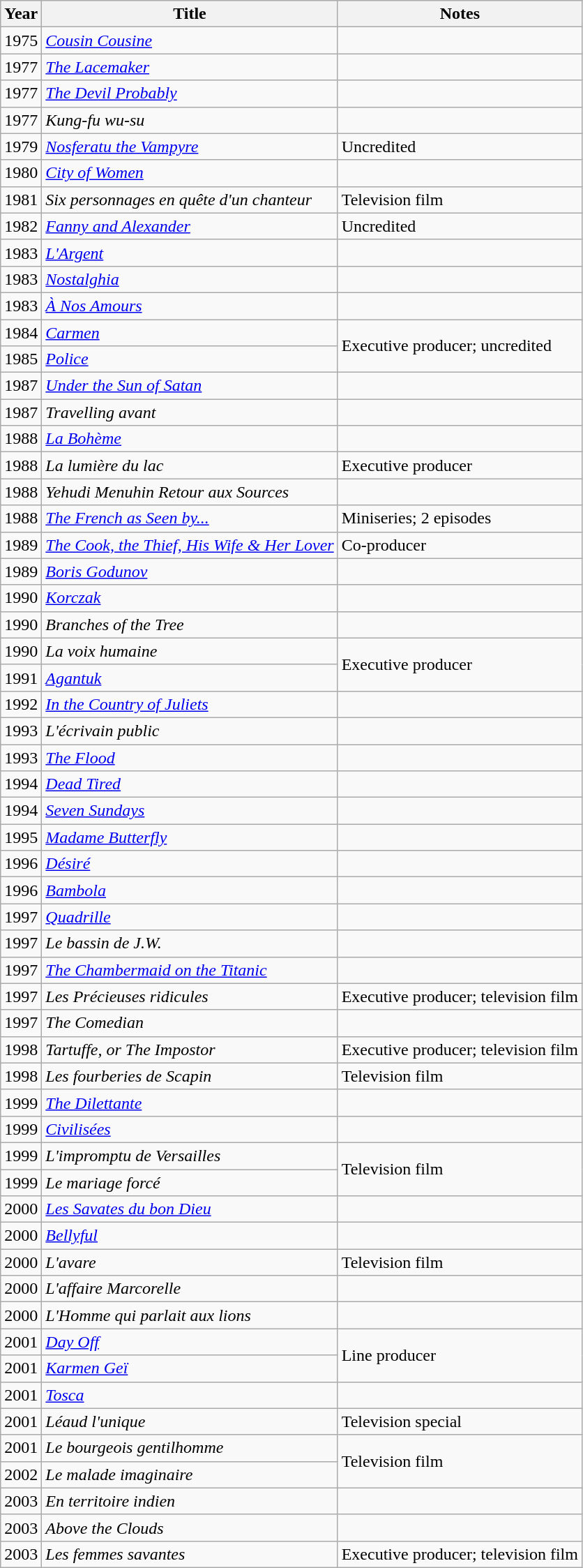<table class="wikitable sortable">
<tr>
<th>Year</th>
<th>Title</th>
<th>Notes</th>
</tr>
<tr>
<td>1975</td>
<td><em><a href='#'>Cousin Cousine</a></em></td>
<td></td>
</tr>
<tr>
<td>1977</td>
<td><em><a href='#'>The Lacemaker</a></em></td>
<td></td>
</tr>
<tr>
<td>1977</td>
<td><em><a href='#'>The Devil Probably</a></em></td>
<td></td>
</tr>
<tr>
<td>1977</td>
<td><em>Kung-fu wu-su</em></td>
<td></td>
</tr>
<tr>
<td>1979</td>
<td><em><a href='#'>Nosferatu the Vampyre</a></em></td>
<td>Uncredited</td>
</tr>
<tr>
<td>1980</td>
<td><em><a href='#'>City of Women</a></em></td>
<td></td>
</tr>
<tr>
<td>1981</td>
<td><em>Six personnages en quête d'un chanteur</em></td>
<td>Television film</td>
</tr>
<tr>
<td>1982</td>
<td><em><a href='#'>Fanny and Alexander</a></em></td>
<td>Uncredited</td>
</tr>
<tr>
<td>1983</td>
<td><a href='#'><em>L'Argent</em></a></td>
<td></td>
</tr>
<tr>
<td>1983</td>
<td><em><a href='#'>Nostalghia</a></em></td>
<td></td>
</tr>
<tr>
<td>1983</td>
<td><em><a href='#'>À Nos Amours</a></em></td>
<td></td>
</tr>
<tr>
<td>1984</td>
<td><a href='#'><em>Carmen</em></a></td>
<td rowspan="2">Executive producer; uncredited</td>
</tr>
<tr>
<td>1985</td>
<td><a href='#'><em>Police</em></a></td>
</tr>
<tr>
<td>1987</td>
<td><a href='#'><em>Under the Sun of Satan</em></a></td>
<td></td>
</tr>
<tr>
<td>1987</td>
<td><em>Travelling avant</em></td>
<td></td>
</tr>
<tr>
<td>1988</td>
<td><a href='#'><em>La Bohème</em></a></td>
<td></td>
</tr>
<tr>
<td>1988</td>
<td><em>La lumière du lac</em></td>
<td>Executive producer</td>
</tr>
<tr>
<td>1988</td>
<td><em>Yehudi Menuhin Retour aux Sources</em></td>
<td></td>
</tr>
<tr>
<td>1988</td>
<td><em><a href='#'>The French as Seen by...</a></em></td>
<td>Miniseries; 2 episodes</td>
</tr>
<tr>
<td>1989</td>
<td><em><a href='#'>The Cook, the Thief, His Wife & Her Lover</a></em></td>
<td>Co-producer</td>
</tr>
<tr>
<td>1989</td>
<td><a href='#'><em>Boris Godunov</em></a></td>
<td></td>
</tr>
<tr>
<td>1990</td>
<td><a href='#'><em>Korczak</em></a></td>
<td></td>
</tr>
<tr>
<td>1990</td>
<td><em>Branches of the Tree</em></td>
<td></td>
</tr>
<tr>
<td>1990</td>
<td><em>La voix humaine</em></td>
<td rowspan="2">Executive producer</td>
</tr>
<tr>
<td>1991</td>
<td><em><a href='#'>Agantuk</a></em></td>
</tr>
<tr>
<td>1992</td>
<td><em><a href='#'>In the Country of Juliets</a></em></td>
<td></td>
</tr>
<tr>
<td>1993</td>
<td><em>L'écrivain public</em></td>
<td></td>
</tr>
<tr>
<td>1993</td>
<td><a href='#'><em>The Flood</em></a></td>
<td></td>
</tr>
<tr>
<td>1994</td>
<td><em><a href='#'>Dead Tired</a></em></td>
<td></td>
</tr>
<tr>
<td>1994</td>
<td><a href='#'><em>Seven Sundays</em></a></td>
<td></td>
</tr>
<tr>
<td>1995</td>
<td><a href='#'><em>Madame Butterfly</em></a></td>
<td></td>
</tr>
<tr>
<td>1996</td>
<td><a href='#'><em>Désiré</em></a></td>
<td></td>
</tr>
<tr>
<td>1996</td>
<td><em><a href='#'>Bambola</a></em></td>
<td></td>
</tr>
<tr>
<td>1997</td>
<td><a href='#'><em>Quadrille</em></a></td>
<td></td>
</tr>
<tr>
<td>1997</td>
<td><em>Le bassin de J.W.</em></td>
<td></td>
</tr>
<tr>
<td>1997</td>
<td><em><a href='#'>The Chambermaid on the Titanic</a></em></td>
<td></td>
</tr>
<tr>
<td>1997</td>
<td><em>Les Précieuses ridicules</em></td>
<td>Executive producer; television film</td>
</tr>
<tr>
<td>1997</td>
<td><em>The Comedian</em></td>
<td></td>
</tr>
<tr>
<td>1998</td>
<td><em>Tartuffe, or The Impostor</em></td>
<td>Executive producer; television film</td>
</tr>
<tr>
<td>1998</td>
<td><em>Les fourberies de Scapin</em></td>
<td>Television film</td>
</tr>
<tr>
<td>1999</td>
<td><em><a href='#'>The Dilettante</a></em></td>
<td></td>
</tr>
<tr>
<td>1999</td>
<td><em><a href='#'>Civilisées</a></em></td>
<td></td>
</tr>
<tr>
<td>1999</td>
<td><em>L'impromptu de Versailles</em></td>
<td rowspan="2">Television film</td>
</tr>
<tr>
<td>1999</td>
<td><em>Le mariage forcé</em></td>
</tr>
<tr>
<td>2000</td>
<td><em><a href='#'>Les Savates du bon Dieu</a></em></td>
<td></td>
</tr>
<tr>
<td>2000</td>
<td><em><a href='#'>Bellyful</a></em></td>
<td></td>
</tr>
<tr>
<td>2000</td>
<td><em>L'avare</em></td>
<td>Television film</td>
</tr>
<tr>
<td>2000</td>
<td><em>L'affaire Marcorelle</em></td>
<td></td>
</tr>
<tr>
<td>2000</td>
<td><em>L'Homme qui parlait aux lions</em></td>
<td></td>
</tr>
<tr>
<td>2001</td>
<td><a href='#'><em>Day Off</em></a></td>
<td rowspan="2">Line producer</td>
</tr>
<tr>
<td>2001</td>
<td><em><a href='#'>Karmen Geï</a></em></td>
</tr>
<tr>
<td>2001</td>
<td><a href='#'><em>Tosca</em></a></td>
<td></td>
</tr>
<tr>
<td>2001</td>
<td><em>Léaud l'unique</em></td>
<td>Television special</td>
</tr>
<tr>
<td>2001</td>
<td><em>Le bourgeois gentilhomme</em></td>
<td rowspan="2">Television film</td>
</tr>
<tr>
<td>2002</td>
<td><em>Le malade imaginaire</em></td>
</tr>
<tr>
<td>2003</td>
<td><em>En territoire indien</em></td>
<td></td>
</tr>
<tr>
<td>2003</td>
<td><em>Above the Clouds</em></td>
<td></td>
</tr>
<tr>
<td>2003</td>
<td><em>Les femmes savantes</em></td>
<td>Executive producer; television film</td>
</tr>
</table>
